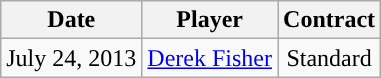<table class="wikitable" style="text-align: center">
<tr>
<th>Date</th>
<th>Player</th>
<th>Contract</th>
</tr>
<tr style="text-align: center">
<td>July 24, 2013</td>
<td><a href='#'>Derek Fisher</a></td>
<td>Standard</td>
</tr>
</table>
